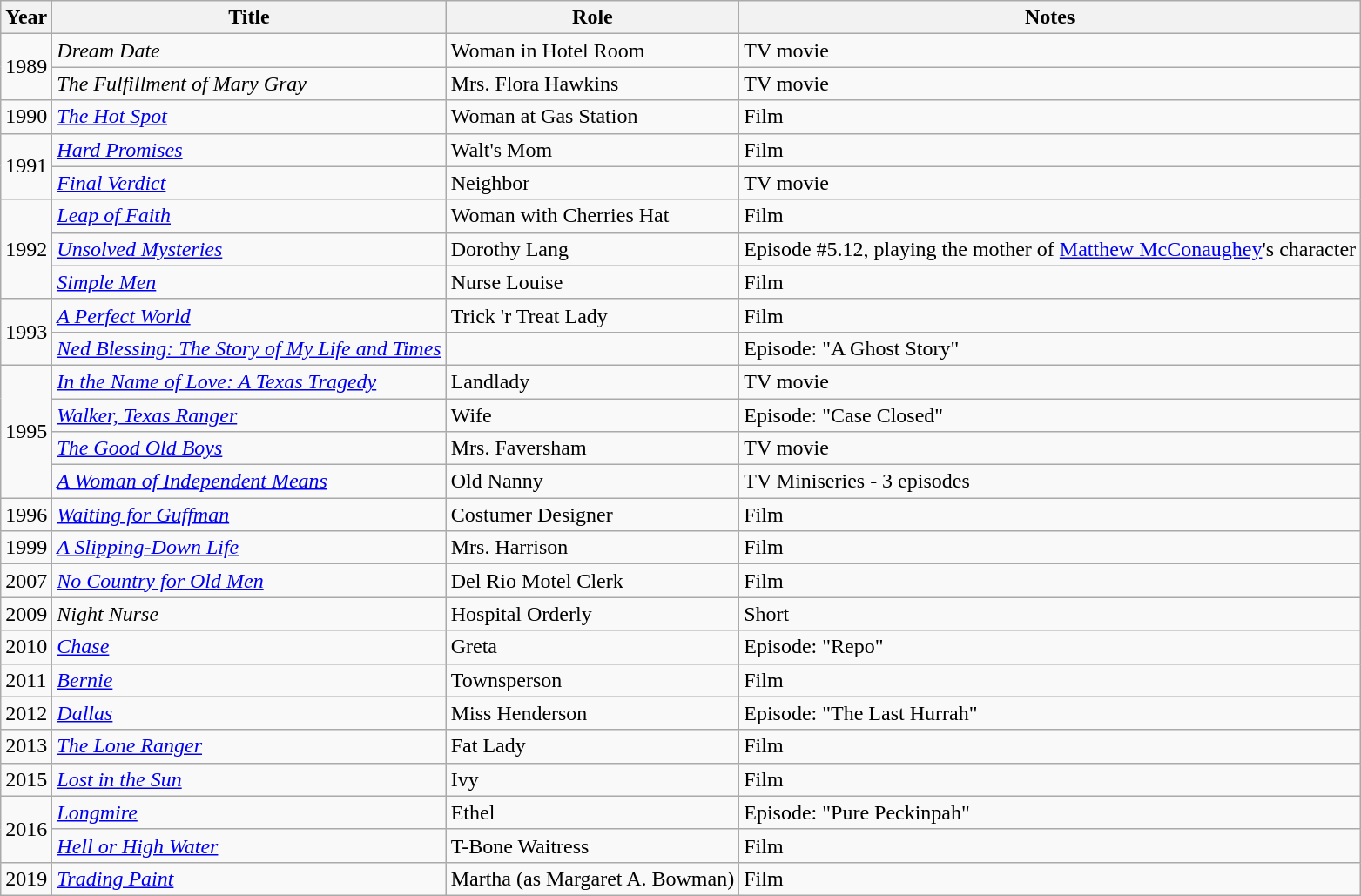<table class="wikitable sortable">
<tr>
<th>Year</th>
<th>Title</th>
<th>Role</th>
<th>Notes</th>
</tr>
<tr>
<td rowspan="2">1989</td>
<td><em>Dream Date</em></td>
<td>Woman in Hotel Room</td>
<td>TV movie</td>
</tr>
<tr>
<td><em>The Fulfillment of Mary Gray</em></td>
<td>Mrs. Flora Hawkins</td>
<td>TV movie</td>
</tr>
<tr>
<td>1990</td>
<td><em><a href='#'>The Hot Spot</a></em></td>
<td>Woman at Gas Station</td>
<td>Film</td>
</tr>
<tr>
<td rowspan="2">1991</td>
<td><em><a href='#'>Hard Promises</a></em></td>
<td>Walt's Mom</td>
<td>Film</td>
</tr>
<tr>
<td><em><a href='#'>Final Verdict</a></em></td>
<td>Neighbor</td>
<td>TV movie</td>
</tr>
<tr>
<td rowspan="3">1992</td>
<td><em><a href='#'>Leap of Faith</a></em></td>
<td>Woman with Cherries Hat</td>
<td>Film</td>
</tr>
<tr>
<td><em><a href='#'>Unsolved Mysteries</a></em></td>
<td>Dorothy Lang</td>
<td>Episode #5.12, playing the mother of <a href='#'>Matthew McConaughey</a>'s character</td>
</tr>
<tr>
<td><em><a href='#'>Simple Men</a></em></td>
<td>Nurse Louise</td>
<td>Film</td>
</tr>
<tr>
<td rowspan="2">1993</td>
<td><em><a href='#'>A Perfect World</a></em></td>
<td>Trick 'r Treat Lady</td>
<td>Film</td>
</tr>
<tr>
<td><em><a href='#'>Ned Blessing: The Story of My Life and Times</a></em></td>
<td></td>
<td>Episode: "A Ghost Story"</td>
</tr>
<tr>
<td rowspan="4">1995</td>
<td><em><a href='#'>In the Name of Love: A Texas Tragedy</a></em></td>
<td>Landlady</td>
<td>TV movie</td>
</tr>
<tr>
<td><em><a href='#'>Walker, Texas Ranger</a></em></td>
<td>Wife</td>
<td>Episode: "Case Closed"</td>
</tr>
<tr>
<td><em><a href='#'>The Good Old Boys</a></em></td>
<td>Mrs. Faversham</td>
<td>TV movie</td>
</tr>
<tr>
<td><em><a href='#'>A Woman of Independent Means</a></em></td>
<td>Old Nanny</td>
<td>TV Miniseries - 3 episodes</td>
</tr>
<tr>
<td>1996</td>
<td><em><a href='#'>Waiting for Guffman</a></em></td>
<td>Costumer Designer</td>
<td>Film</td>
</tr>
<tr>
<td>1999</td>
<td><em><a href='#'>A Slipping-Down Life</a></em></td>
<td>Mrs. Harrison</td>
<td>Film</td>
</tr>
<tr>
<td>2007</td>
<td><em><a href='#'>No Country for Old Men</a></em></td>
<td>Del Rio Motel Clerk</td>
<td>Film</td>
</tr>
<tr>
<td>2009</td>
<td><em>Night Nurse</em></td>
<td>Hospital Orderly</td>
<td>Short</td>
</tr>
<tr>
<td>2010</td>
<td><em><a href='#'>Chase</a></em></td>
<td>Greta</td>
<td>Episode: "Repo"</td>
</tr>
<tr>
<td>2011</td>
<td><em><a href='#'>Bernie</a></em></td>
<td>Townsperson</td>
<td>Film</td>
</tr>
<tr>
<td>2012</td>
<td><em><a href='#'>Dallas</a></em></td>
<td>Miss Henderson</td>
<td>Episode: "The Last Hurrah"</td>
</tr>
<tr>
<td>2013</td>
<td><em><a href='#'>The Lone Ranger</a></em></td>
<td>Fat Lady</td>
<td>Film</td>
</tr>
<tr>
<td>2015</td>
<td><em><a href='#'>Lost in the Sun</a></em></td>
<td>Ivy</td>
<td>Film</td>
</tr>
<tr>
<td rowspan="2">2016</td>
<td><a href='#'><em>Longmire</em></a></td>
<td>Ethel</td>
<td>Episode: "Pure Peckinpah"</td>
</tr>
<tr>
<td><em><a href='#'>Hell or High Water</a></em></td>
<td>T-Bone Waitress</td>
<td>Film</td>
</tr>
<tr>
<td>2019</td>
<td><em><a href='#'>Trading Paint</a></em></td>
<td>Martha (as Margaret A. Bowman)</td>
<td>Film</td>
</tr>
</table>
